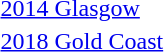<table>
<tr>
<td><a href='#'>2014 Glasgow</a><br></td>
<td></td>
<td></td>
<td></td>
</tr>
<tr>
<td><a href='#'>2018 Gold Coast</a><br></td>
<td></td>
<td></td>
<td></td>
</tr>
</table>
